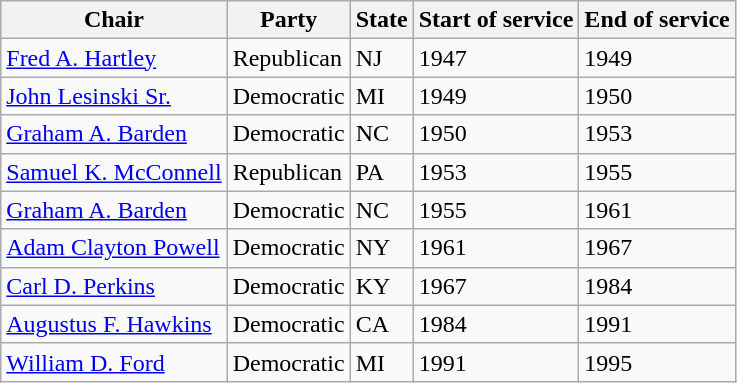<table class=wikitable>
<tr>
<th>Chair</th>
<th>Party</th>
<th>State</th>
<th>Start of service</th>
<th>End of service</th>
</tr>
<tr>
<td><a href='#'>Fred A. Hartley</a></td>
<td>Republican</td>
<td>NJ</td>
<td>1947</td>
<td>1949</td>
</tr>
<tr>
<td><a href='#'>John Lesinski Sr.</a></td>
<td>Democratic</td>
<td>MI</td>
<td>1949</td>
<td>1950</td>
</tr>
<tr>
<td><a href='#'>Graham A. Barden</a></td>
<td>Democratic</td>
<td>NC</td>
<td>1950</td>
<td>1953</td>
</tr>
<tr>
<td><a href='#'>Samuel K. McConnell</a></td>
<td>Republican</td>
<td>PA</td>
<td>1953</td>
<td>1955</td>
</tr>
<tr>
<td><a href='#'>Graham A. Barden</a></td>
<td>Democratic</td>
<td>NC</td>
<td>1955</td>
<td>1961</td>
</tr>
<tr>
<td><a href='#'>Adam Clayton Powell</a></td>
<td>Democratic</td>
<td>NY</td>
<td>1961</td>
<td>1967</td>
</tr>
<tr>
<td><a href='#'>Carl D. Perkins</a></td>
<td>Democratic</td>
<td>KY</td>
<td>1967</td>
<td>1984</td>
</tr>
<tr>
<td><a href='#'>Augustus F. Hawkins</a></td>
<td>Democratic</td>
<td>CA</td>
<td>1984</td>
<td>1991</td>
</tr>
<tr>
<td><a href='#'>William D. Ford</a></td>
<td>Democratic</td>
<td>MI</td>
<td>1991</td>
<td>1995</td>
</tr>
</table>
